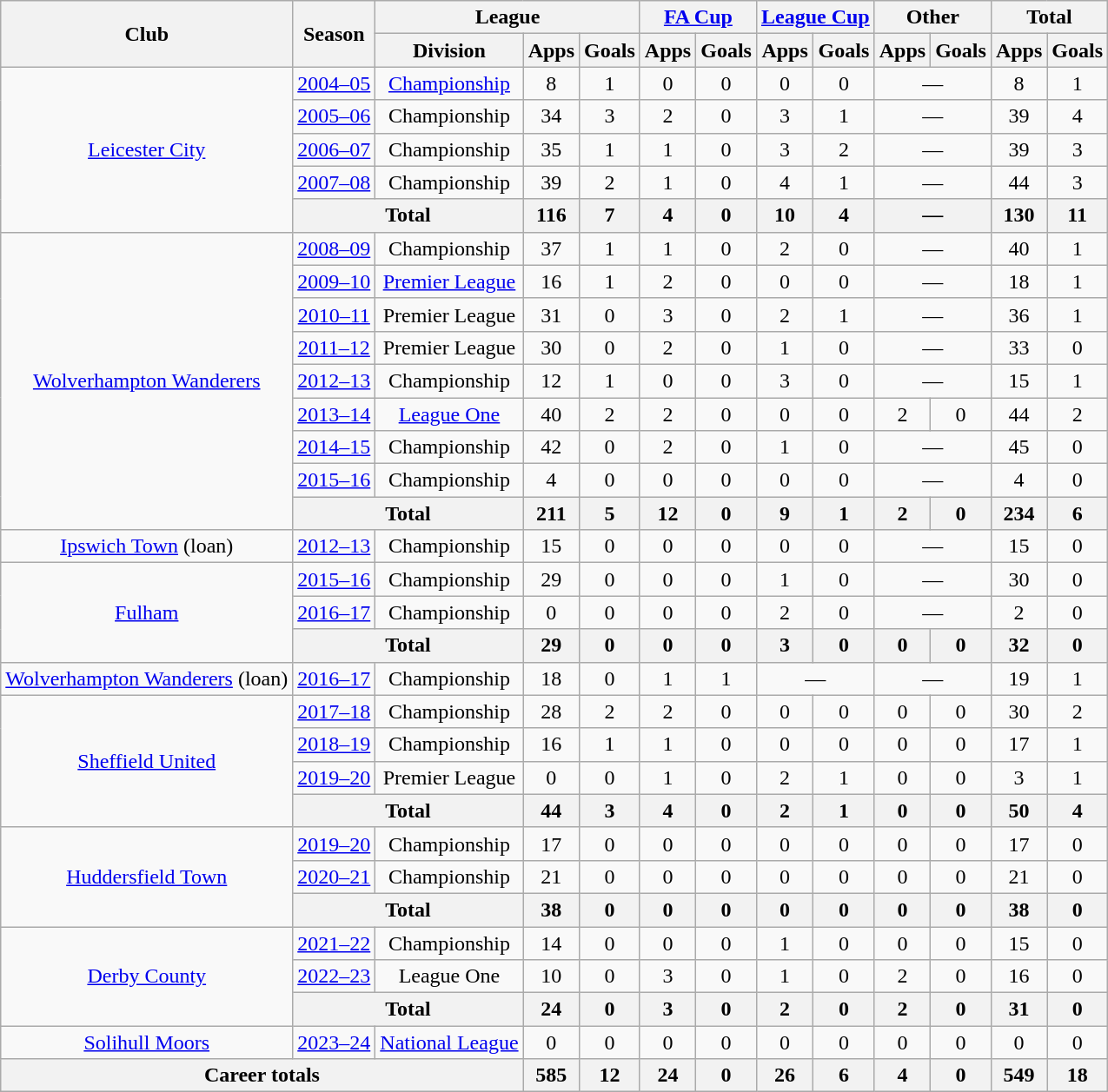<table class="wikitable" style="text-align: center">
<tr>
<th rowspan="2">Club</th>
<th rowspan="2">Season</th>
<th colspan="3">League</th>
<th colspan="2"><a href='#'>FA Cup</a></th>
<th colspan="2"><a href='#'>League Cup</a></th>
<th colspan="2">Other</th>
<th colspan="2">Total</th>
</tr>
<tr>
<th>Division</th>
<th>Apps</th>
<th>Goals</th>
<th>Apps</th>
<th>Goals</th>
<th>Apps</th>
<th>Goals</th>
<th>Apps</th>
<th>Goals</th>
<th>Apps</th>
<th>Goals</th>
</tr>
<tr>
<td rowspan="5"><a href='#'>Leicester City</a></td>
<td><a href='#'>2004–05</a></td>
<td><a href='#'>Championship</a></td>
<td>8</td>
<td>1</td>
<td>0</td>
<td>0</td>
<td>0</td>
<td>0</td>
<td colspan="2">—</td>
<td>8</td>
<td>1</td>
</tr>
<tr>
<td><a href='#'>2005–06</a></td>
<td>Championship</td>
<td>34</td>
<td>3</td>
<td>2</td>
<td>0</td>
<td>3</td>
<td>1</td>
<td colspan="2">—</td>
<td>39</td>
<td>4</td>
</tr>
<tr>
<td><a href='#'>2006–07</a></td>
<td>Championship</td>
<td>35</td>
<td>1</td>
<td>1</td>
<td>0</td>
<td>3</td>
<td>2</td>
<td colspan="2">—</td>
<td>39</td>
<td>3</td>
</tr>
<tr>
<td><a href='#'>2007–08</a></td>
<td>Championship</td>
<td>39</td>
<td>2</td>
<td>1</td>
<td>0</td>
<td>4</td>
<td>1</td>
<td colspan="2">—</td>
<td>44</td>
<td>3</td>
</tr>
<tr>
<th colspan="2">Total</th>
<th>116</th>
<th>7</th>
<th>4</th>
<th>0</th>
<th>10</th>
<th>4</th>
<th colspan="2">—</th>
<th>130</th>
<th>11</th>
</tr>
<tr>
<td rowspan="9"><a href='#'>Wolverhampton Wanderers</a></td>
<td><a href='#'>2008–09</a></td>
<td>Championship</td>
<td>37</td>
<td>1</td>
<td>1</td>
<td>0</td>
<td>2</td>
<td>0</td>
<td colspan="2">—</td>
<td>40</td>
<td>1</td>
</tr>
<tr>
<td><a href='#'>2009–10</a></td>
<td><a href='#'>Premier League</a></td>
<td>16</td>
<td>1</td>
<td>2</td>
<td>0</td>
<td>0</td>
<td>0</td>
<td colspan="2">—</td>
<td>18</td>
<td>1</td>
</tr>
<tr>
<td><a href='#'>2010–11</a></td>
<td>Premier League</td>
<td>31</td>
<td>0</td>
<td>3</td>
<td>0</td>
<td>2</td>
<td>1</td>
<td colspan="2">—</td>
<td>36</td>
<td>1</td>
</tr>
<tr>
<td><a href='#'>2011–12</a></td>
<td>Premier League</td>
<td>30</td>
<td>0</td>
<td>2</td>
<td>0</td>
<td>1</td>
<td>0</td>
<td colspan="2">—</td>
<td>33</td>
<td>0</td>
</tr>
<tr>
<td><a href='#'>2012–13</a></td>
<td>Championship</td>
<td>12</td>
<td>1</td>
<td>0</td>
<td>0</td>
<td>3</td>
<td>0</td>
<td colspan="2">—</td>
<td>15</td>
<td>1</td>
</tr>
<tr>
<td><a href='#'>2013–14</a></td>
<td><a href='#'>League One</a></td>
<td>40</td>
<td>2</td>
<td>2</td>
<td>0</td>
<td>0</td>
<td>0</td>
<td>2</td>
<td>0</td>
<td>44</td>
<td>2</td>
</tr>
<tr>
<td><a href='#'>2014–15</a></td>
<td>Championship</td>
<td>42</td>
<td>0</td>
<td>2</td>
<td>0</td>
<td>1</td>
<td>0</td>
<td colspan="2">—</td>
<td>45</td>
<td>0</td>
</tr>
<tr>
<td><a href='#'>2015–16</a></td>
<td>Championship</td>
<td>4</td>
<td>0</td>
<td>0</td>
<td>0</td>
<td>0</td>
<td>0</td>
<td colspan="2">—</td>
<td>4</td>
<td>0</td>
</tr>
<tr>
<th colspan="2">Total</th>
<th>211</th>
<th>5</th>
<th>12</th>
<th>0</th>
<th>9</th>
<th>1</th>
<th>2</th>
<th>0</th>
<th>234</th>
<th>6</th>
</tr>
<tr>
<td><a href='#'>Ipswich Town</a> (loan)</td>
<td><a href='#'>2012–13</a></td>
<td>Championship</td>
<td>15</td>
<td>0</td>
<td>0</td>
<td>0</td>
<td>0</td>
<td>0</td>
<td colspan="2">—</td>
<td>15</td>
<td>0</td>
</tr>
<tr>
<td rowspan="3"><a href='#'>Fulham</a></td>
<td><a href='#'>2015–16</a></td>
<td>Championship</td>
<td>29</td>
<td>0</td>
<td>0</td>
<td>0</td>
<td>1</td>
<td>0</td>
<td colspan="2">—</td>
<td>30</td>
<td>0</td>
</tr>
<tr>
<td><a href='#'>2016–17</a></td>
<td>Championship</td>
<td>0</td>
<td>0</td>
<td>0</td>
<td>0</td>
<td>2</td>
<td>0</td>
<td colspan="2">—</td>
<td>2</td>
<td>0</td>
</tr>
<tr>
<th colspan="2">Total</th>
<th>29</th>
<th>0</th>
<th>0</th>
<th>0</th>
<th>3</th>
<th>0</th>
<th>0</th>
<th>0</th>
<th>32</th>
<th>0</th>
</tr>
<tr>
<td><a href='#'>Wolverhampton Wanderers</a> (loan)</td>
<td><a href='#'>2016–17</a></td>
<td>Championship</td>
<td>18</td>
<td>0</td>
<td>1</td>
<td>1</td>
<td colspan="2">—</td>
<td colspan="2">—</td>
<td>19</td>
<td>1</td>
</tr>
<tr>
<td rowspan="4"><a href='#'>Sheffield United</a></td>
<td><a href='#'>2017–18</a></td>
<td>Championship</td>
<td>28</td>
<td>2</td>
<td>2</td>
<td>0</td>
<td>0</td>
<td>0</td>
<td>0</td>
<td>0</td>
<td>30</td>
<td>2</td>
</tr>
<tr>
<td><a href='#'>2018–19</a></td>
<td>Championship</td>
<td>16</td>
<td>1</td>
<td>1</td>
<td>0</td>
<td>0</td>
<td>0</td>
<td>0</td>
<td>0</td>
<td>17</td>
<td>1</td>
</tr>
<tr>
<td><a href='#'>2019–20</a></td>
<td>Premier League</td>
<td>0</td>
<td>0</td>
<td>1</td>
<td>0</td>
<td>2</td>
<td>1</td>
<td>0</td>
<td>0</td>
<td>3</td>
<td>1</td>
</tr>
<tr>
<th colspan="2">Total</th>
<th>44</th>
<th>3</th>
<th>4</th>
<th>0</th>
<th>2</th>
<th>1</th>
<th>0</th>
<th>0</th>
<th>50</th>
<th>4</th>
</tr>
<tr>
<td rowspan="3"><a href='#'>Huddersfield Town</a></td>
<td><a href='#'>2019–20</a></td>
<td>Championship</td>
<td>17</td>
<td>0</td>
<td>0</td>
<td>0</td>
<td>0</td>
<td>0</td>
<td>0</td>
<td>0</td>
<td>17</td>
<td>0</td>
</tr>
<tr>
<td><a href='#'>2020–21</a></td>
<td>Championship</td>
<td>21</td>
<td>0</td>
<td>0</td>
<td>0</td>
<td>0</td>
<td>0</td>
<td>0</td>
<td>0</td>
<td>21</td>
<td>0</td>
</tr>
<tr>
<th colspan="2">Total</th>
<th>38</th>
<th>0</th>
<th>0</th>
<th>0</th>
<th>0</th>
<th>0</th>
<th>0</th>
<th>0</th>
<th>38</th>
<th>0</th>
</tr>
<tr>
<td rowspan="3"><a href='#'>Derby County</a></td>
<td><a href='#'>2021–22</a></td>
<td>Championship</td>
<td>14</td>
<td>0</td>
<td>0</td>
<td>0</td>
<td>1</td>
<td>0</td>
<td>0</td>
<td>0</td>
<td>15</td>
<td>0</td>
</tr>
<tr>
<td><a href='#'>2022–23</a></td>
<td>League One</td>
<td>10</td>
<td>0</td>
<td>3</td>
<td>0</td>
<td>1</td>
<td>0</td>
<td>2</td>
<td>0</td>
<td>16</td>
<td>0</td>
</tr>
<tr>
<th colspan="2">Total</th>
<th>24</th>
<th>0</th>
<th>3</th>
<th>0</th>
<th>2</th>
<th>0</th>
<th>2</th>
<th>0</th>
<th>31</th>
<th>0</th>
</tr>
<tr>
<td><a href='#'>Solihull Moors</a></td>
<td><a href='#'>2023–24</a></td>
<td><a href='#'>National League</a></td>
<td>0</td>
<td>0</td>
<td>0</td>
<td>0</td>
<td>0</td>
<td>0</td>
<td>0</td>
<td>0</td>
<td>0</td>
<td>0</td>
</tr>
<tr>
<th colspan="3">Career totals</th>
<th>585</th>
<th>12</th>
<th>24</th>
<th>0</th>
<th>26</th>
<th>6</th>
<th>4</th>
<th>0</th>
<th>549</th>
<th>18</th>
</tr>
</table>
